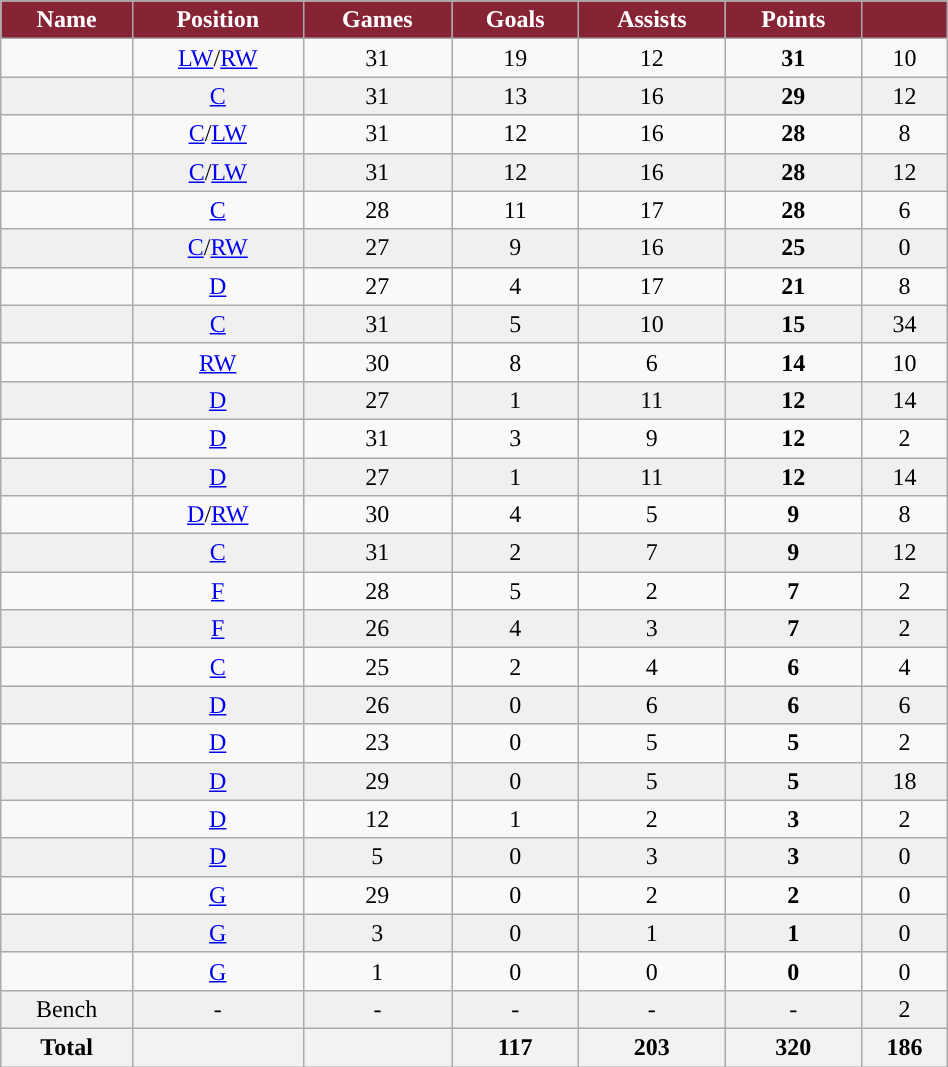<table class="wikitable sortable" width ="50%">
<tr align="center">
<th style="color:white; background:#862334; ">Name</th>
<th style="color:white; background:#862334; ">Position</th>
<th style="color:white; background:#862334; ">Games</th>
<th style="color:white; background:#862334; ">Goals</th>
<th style="color:white; background:#862334; ">Assists</th>
<th style="color:white; background:#862334; ">Points</th>
<th style="color:white; background:#862334; "><a href='#'></a></th>
</tr>
<tr align="center" bgcolor="">
<td></td>
<td><a href='#'>LW</a>/<a href='#'>RW</a></td>
<td>31</td>
<td>19</td>
<td>12</td>
<td><strong>31</strong></td>
<td>10</td>
</tr>
<tr align="center" bgcolor="f0f0f0">
<td></td>
<td><a href='#'>C</a></td>
<td>31</td>
<td>13</td>
<td>16</td>
<td><strong>29</strong></td>
<td>12</td>
</tr>
<tr align="center" bgcolor="">
<td></td>
<td><a href='#'>C</a>/<a href='#'>LW</a></td>
<td>31</td>
<td>12</td>
<td>16</td>
<td><strong>28</strong></td>
<td>8</td>
</tr>
<tr align="center" bgcolor="f0f0f0">
<td></td>
<td><a href='#'>C</a>/<a href='#'>LW</a></td>
<td>31</td>
<td>12</td>
<td>16</td>
<td><strong>28</strong></td>
<td>12</td>
</tr>
<tr align="center" bgcolor="">
<td></td>
<td><a href='#'>C</a></td>
<td>28</td>
<td>11</td>
<td>17</td>
<td><strong>28</strong></td>
<td>6</td>
</tr>
<tr align="center" bgcolor="f0f0f0">
<td></td>
<td><a href='#'>C</a>/<a href='#'>RW</a></td>
<td>27</td>
<td>9</td>
<td>16</td>
<td><strong>25</strong></td>
<td>0</td>
</tr>
<tr align="center" bgcolor="">
<td></td>
<td><a href='#'>D</a></td>
<td>27</td>
<td>4</td>
<td>17</td>
<td><strong>21</strong></td>
<td>8</td>
</tr>
<tr align="center" bgcolor="f0f0f0">
<td></td>
<td><a href='#'>C</a></td>
<td>31</td>
<td>5</td>
<td>10</td>
<td><strong>15</strong></td>
<td>34</td>
</tr>
<tr align="center" bgcolor="">
<td></td>
<td><a href='#'>RW</a></td>
<td>30</td>
<td>8</td>
<td>6</td>
<td><strong>14</strong></td>
<td>10</td>
</tr>
<tr align="center" bgcolor="f0f0f0">
<td></td>
<td><a href='#'>D</a></td>
<td>27</td>
<td>1</td>
<td>11</td>
<td><strong>12</strong></td>
<td>14</td>
</tr>
<tr align="center" bgcolor="">
<td></td>
<td><a href='#'>D</a></td>
<td>31</td>
<td>3</td>
<td>9</td>
<td><strong>12</strong></td>
<td>2</td>
</tr>
<tr align="center" bgcolor="f0f0f0">
<td></td>
<td><a href='#'>D</a></td>
<td>27</td>
<td>1</td>
<td>11</td>
<td><strong>12</strong></td>
<td>14</td>
</tr>
<tr align="center" bgcolor="">
<td></td>
<td><a href='#'>D</a>/<a href='#'>RW</a></td>
<td>30</td>
<td>4</td>
<td>5</td>
<td><strong>9</strong></td>
<td>8</td>
</tr>
<tr align="center" bgcolor="f0f0f0">
<td></td>
<td><a href='#'>C</a></td>
<td>31</td>
<td>2</td>
<td>7</td>
<td><strong>9</strong></td>
<td>12</td>
</tr>
<tr align="center" bgcolor="">
<td></td>
<td><a href='#'>F</a></td>
<td>28</td>
<td>5</td>
<td>2</td>
<td><strong>7</strong></td>
<td>2</td>
</tr>
<tr align="center" bgcolor="f0f0f0">
<td></td>
<td><a href='#'>F</a></td>
<td>26</td>
<td>4</td>
<td>3</td>
<td><strong>7</strong></td>
<td>2</td>
</tr>
<tr align="center" bgcolor="">
<td></td>
<td><a href='#'>C</a></td>
<td>25</td>
<td>2</td>
<td>4</td>
<td><strong>6</strong></td>
<td>4</td>
</tr>
<tr align="center" bgcolor="f0f0f0">
<td></td>
<td><a href='#'>D</a></td>
<td>26</td>
<td>0</td>
<td>6</td>
<td><strong>6</strong></td>
<td>6</td>
</tr>
<tr align="center" bgcolor="">
<td></td>
<td><a href='#'>D</a></td>
<td>23</td>
<td>0</td>
<td>5</td>
<td><strong>5</strong></td>
<td>2</td>
</tr>
<tr align="center" bgcolor="f0f0f0">
<td></td>
<td><a href='#'>D</a></td>
<td>29</td>
<td>0</td>
<td>5</td>
<td><strong>5</strong></td>
<td>18</td>
</tr>
<tr align="center" bgcolor="">
<td></td>
<td><a href='#'>D</a></td>
<td>12</td>
<td>1</td>
<td>2</td>
<td><strong>3</strong></td>
<td>2</td>
</tr>
<tr align="center" bgcolor="f0f0f0">
<td></td>
<td><a href='#'>D</a></td>
<td>5</td>
<td>0</td>
<td>3</td>
<td><strong>3</strong></td>
<td>0</td>
</tr>
<tr align="center" bgcolor="">
<td></td>
<td><a href='#'>G</a></td>
<td>29</td>
<td>0</td>
<td>2</td>
<td><strong>2</strong></td>
<td>0</td>
</tr>
<tr align="center" bgcolor="f0f0f0">
<td></td>
<td><a href='#'>G</a></td>
<td>3</td>
<td>0</td>
<td>1</td>
<td><strong>1</strong></td>
<td>0</td>
</tr>
<tr align="center" bgcolor="">
<td></td>
<td><a href='#'>G</a></td>
<td>1</td>
<td>0</td>
<td>0</td>
<td><strong>0</strong></td>
<td>0</td>
</tr>
<tr align="center" bgcolor="f0f0f0">
<td>Bench</td>
<td>-</td>
<td>-</td>
<td>-</td>
<td>-</td>
<td>-</td>
<td>2</td>
</tr>
<tr>
<th>Total</th>
<th></th>
<th></th>
<th>117</th>
<th>203</th>
<th>320</th>
<th>186</th>
</tr>
</table>
